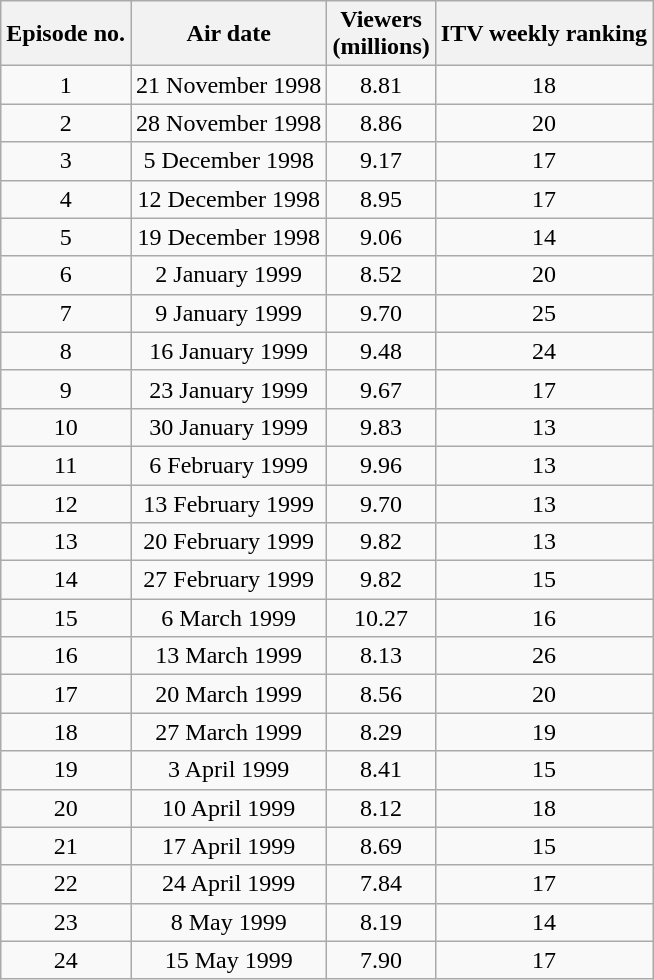<table class="wikitable" style="text-align:center;">
<tr>
<th>Episode no.</th>
<th>Air date</th>
<th>Viewers<br>(millions)</th>
<th>ITV weekly ranking</th>
</tr>
<tr>
<td>1</td>
<td>21 November 1998</td>
<td>8.81</td>
<td>18</td>
</tr>
<tr>
<td>2</td>
<td>28 November 1998</td>
<td>8.86</td>
<td>20</td>
</tr>
<tr>
<td>3</td>
<td>5 December 1998</td>
<td>9.17</td>
<td>17</td>
</tr>
<tr>
<td>4</td>
<td>12 December 1998</td>
<td>8.95</td>
<td>17</td>
</tr>
<tr>
<td>5</td>
<td>19 December 1998</td>
<td>9.06</td>
<td>14</td>
</tr>
<tr>
<td>6</td>
<td>2 January 1999</td>
<td>8.52</td>
<td>20</td>
</tr>
<tr>
<td>7</td>
<td>9 January 1999</td>
<td>9.70</td>
<td>25</td>
</tr>
<tr>
<td>8</td>
<td>16 January 1999</td>
<td>9.48</td>
<td>24</td>
</tr>
<tr>
<td>9</td>
<td>23 January 1999</td>
<td>9.67</td>
<td>17</td>
</tr>
<tr>
<td>10</td>
<td>30 January 1999</td>
<td>9.83</td>
<td>13</td>
</tr>
<tr>
<td>11</td>
<td>6 February 1999</td>
<td>9.96</td>
<td>13</td>
</tr>
<tr>
<td>12</td>
<td>13 February 1999</td>
<td>9.70</td>
<td>13</td>
</tr>
<tr>
<td>13</td>
<td>20 February 1999</td>
<td>9.82</td>
<td>13</td>
</tr>
<tr>
<td>14</td>
<td>27 February 1999</td>
<td>9.82</td>
<td>15</td>
</tr>
<tr>
<td>15</td>
<td>6 March 1999</td>
<td>10.27</td>
<td>16</td>
</tr>
<tr>
<td>16</td>
<td>13 March 1999</td>
<td>8.13</td>
<td>26</td>
</tr>
<tr>
<td>17</td>
<td>20 March 1999</td>
<td>8.56</td>
<td>20</td>
</tr>
<tr>
<td>18</td>
<td>27 March 1999</td>
<td>8.29</td>
<td>19</td>
</tr>
<tr>
<td>19</td>
<td>3 April 1999</td>
<td>8.41</td>
<td>15</td>
</tr>
<tr>
<td>20</td>
<td>10 April 1999</td>
<td>8.12</td>
<td>18</td>
</tr>
<tr>
<td>21</td>
<td>17 April 1999</td>
<td>8.69</td>
<td>15</td>
</tr>
<tr>
<td>22</td>
<td>24 April 1999</td>
<td>7.84</td>
<td>17</td>
</tr>
<tr>
<td>23</td>
<td>8 May 1999</td>
<td>8.19</td>
<td>14</td>
</tr>
<tr>
<td>24</td>
<td>15 May 1999</td>
<td>7.90</td>
<td>17</td>
</tr>
</table>
